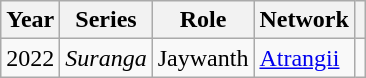<table class="wikitable sortable plainrowheaders">
<tr>
<th scope="col">Year</th>
<th scope="col">Series</th>
<th scope="col">Role</th>
<th>Network</th>
<th scope="col" class="unsortable"></th>
</tr>
<tr>
<td>2022</td>
<td><em>Suranga</em></td>
<td>Jaywanth</td>
<td><a href='#'>Atrangii</a></td>
<td></td>
</tr>
</table>
